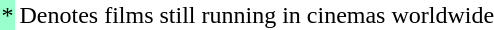<table class="wikidiv">
<tr>
<td style="text-align:center; background:#9fc;">*</td>
<td>Denotes films still running in cinemas worldwide</td>
</tr>
</table>
